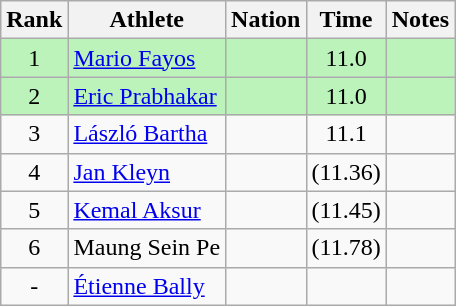<table class="wikitable sortable" style="text-align:center">
<tr>
<th>Rank</th>
<th>Athlete</th>
<th>Nation</th>
<th>Time</th>
<th>Notes</th>
</tr>
<tr bgcolor=#bbf3bb>
<td>1</td>
<td align=left><a href='#'>Mario Fayos</a></td>
<td align=left></td>
<td>11.0</td>
<td></td>
</tr>
<tr bgcolor=#bbf3bb>
<td>2</td>
<td align=left><a href='#'>Eric Prabhakar</a></td>
<td align=left></td>
<td>11.0</td>
<td></td>
</tr>
<tr>
<td>3</td>
<td align=left><a href='#'>László Bartha</a></td>
<td align=left></td>
<td>11.1</td>
<td></td>
</tr>
<tr>
<td>4</td>
<td align=left><a href='#'>Jan Kleyn</a></td>
<td align=left></td>
<td>(11.36)</td>
<td></td>
</tr>
<tr>
<td>5</td>
<td align=left><a href='#'>Kemal Aksur</a></td>
<td align=left></td>
<td>(11.45)</td>
<td></td>
</tr>
<tr>
<td>6</td>
<td align=left>Maung Sein Pe</td>
<td align=left></td>
<td>(11.78)</td>
<td></td>
</tr>
<tr>
<td data-sort-value=7>-</td>
<td align=left><a href='#'>Étienne Bally</a></td>
<td align=left></td>
<td></td>
<td></td>
</tr>
</table>
